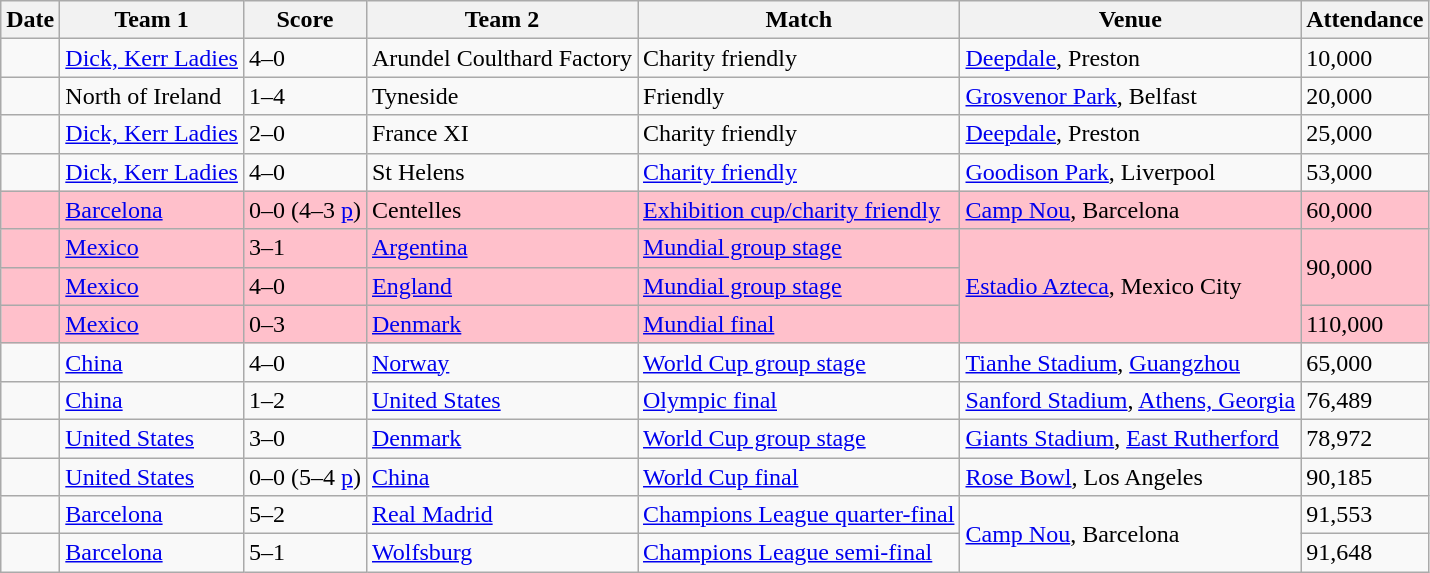<table class="wikitable">
<tr>
<th>Date</th>
<th>Team 1</th>
<th>Score</th>
<th>Team 2</th>
<th>Match</th>
<th>Venue</th>
<th>Attendance</th>
</tr>
<tr>
<td></td>
<td> <a href='#'>Dick, Kerr Ladies</a></td>
<td>4–0</td>
<td> Arundel Coulthard Factory</td>
<td>Charity friendly</td>
<td> <a href='#'>Deepdale</a>, Preston</td>
<td>10,000</td>
</tr>
<tr>
<td></td>
<td> North of Ireland</td>
<td>1–4</td>
<td> Tyneside</td>
<td>Friendly</td>
<td> <a href='#'>Grosvenor Park</a>, Belfast</td>
<td>20,000</td>
</tr>
<tr>
<td></td>
<td> <a href='#'>Dick, Kerr Ladies</a></td>
<td>2–0</td>
<td> France XI</td>
<td>Charity friendly</td>
<td> <a href='#'>Deepdale</a>, Preston</td>
<td>25,000</td>
</tr>
<tr>
<td></td>
<td> <a href='#'>Dick, Kerr Ladies</a></td>
<td>4–0</td>
<td> St Helens</td>
<td><a href='#'>Charity friendly</a></td>
<td> <a href='#'>Goodison Park</a>, Liverpool</td>
<td>53,000</td>
</tr>
<tr bgcolor=pink>
<td></td>
<td> <a href='#'>Barcelona</a></td>
<td>0–0 (4–3 <a href='#'>p</a>)</td>
<td> Centelles</td>
<td><a href='#'>Exhibition cup/charity friendly</a></td>
<td> <a href='#'>Camp Nou</a>, Barcelona</td>
<td>60,000</td>
</tr>
<tr bgcolor=pink>
<td></td>
<td> <a href='#'>Mexico</a></td>
<td>3–1</td>
<td> <a href='#'>Argentina</a></td>
<td><a href='#'>Mundial group stage</a></td>
<td rowspan="3"> <a href='#'>Estadio Azteca</a>, Mexico City</td>
<td rowspan="2">90,000</td>
</tr>
<tr bgcolor=pink>
<td></td>
<td> <a href='#'>Mexico</a></td>
<td>4–0</td>
<td> <a href='#'>England</a></td>
<td><a href='#'>Mundial group stage</a></td>
</tr>
<tr bgcolor=pink>
<td></td>
<td> <a href='#'>Mexico</a></td>
<td>0–3</td>
<td> <a href='#'>Denmark</a></td>
<td><a href='#'>Mundial final</a></td>
<td>110,000</td>
</tr>
<tr>
<td></td>
<td> <a href='#'>China</a></td>
<td>4–0</td>
<td> <a href='#'>Norway</a></td>
<td><a href='#'>World Cup group stage</a></td>
<td> <a href='#'>Tianhe Stadium</a>, <a href='#'>Guangzhou</a></td>
<td>65,000</td>
</tr>
<tr>
<td></td>
<td> <a href='#'>China</a></td>
<td>1–2</td>
<td> <a href='#'>United States</a></td>
<td><a href='#'>Olympic final</a></td>
<td> <a href='#'>Sanford Stadium</a>, <a href='#'>Athens, Georgia</a></td>
<td>76,489</td>
</tr>
<tr>
<td></td>
<td> <a href='#'>United States</a></td>
<td>3–0</td>
<td> <a href='#'>Denmark</a></td>
<td><a href='#'>World Cup group stage</a></td>
<td> <a href='#'>Giants Stadium</a>, <a href='#'>East Rutherford</a></td>
<td>78,972</td>
</tr>
<tr>
<td></td>
<td> <a href='#'>United States</a></td>
<td>0–0 (5–4 <a href='#'>p</a>)</td>
<td> <a href='#'>China</a></td>
<td><a href='#'>World Cup final</a></td>
<td> <a href='#'>Rose Bowl</a>, Los Angeles</td>
<td>90,185</td>
</tr>
<tr>
<td></td>
<td> <a href='#'>Barcelona</a></td>
<td>5–2</td>
<td> <a href='#'>Real Madrid</a></td>
<td><a href='#'>Champions League quarter-final</a></td>
<td rowspan="2"> <a href='#'>Camp Nou</a>, Barcelona</td>
<td>91,553</td>
</tr>
<tr>
<td></td>
<td> <a href='#'>Barcelona</a></td>
<td>5–1</td>
<td> <a href='#'>Wolfsburg</a></td>
<td><a href='#'>Champions League semi-final</a></td>
<td>91,648</td>
</tr>
</table>
